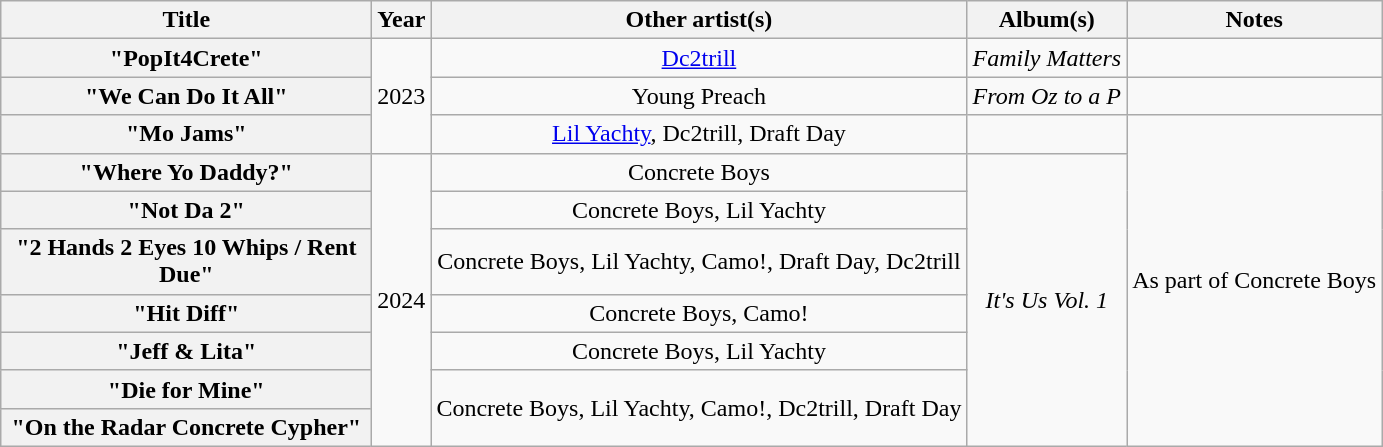<table class="wikitable plainrowheaders" style="text-align:center;">
<tr>
<th scope="col" style="width:15em;">Title</th>
<th scope="col">Year</th>
<th scope="col">Other artist(s)</th>
<th scope="col">Album(s)</th>
<th scope="col">Notes</th>
</tr>
<tr>
<th scope="row">"PopIt4Crete"</th>
<td rowspan="3">2023</td>
<td><a href='#'>Dc2trill</a></td>
<td><em>Family Matters</em></td>
<td></td>
</tr>
<tr>
<th scope="row">"We Can Do It All"</th>
<td>Young Preach</td>
<td><em>From Oz to a P</em></td>
<td></td>
</tr>
<tr>
<th scope="row">"Mo Jams"</th>
<td><a href='#'>Lil Yachty</a>, Dc2trill, Draft Day</td>
<td></td>
<td rowspan="8">As part of Concrete Boys</td>
</tr>
<tr>
<th scope="row">"Where Yo Daddy?"</th>
<td rowspan="7">2024</td>
<td>Concrete Boys</td>
<td rowspan="7"><em>It's Us Vol. 1</em></td>
</tr>
<tr>
<th scope="row">"Not Da 2"</th>
<td>Concrete Boys, Lil Yachty</td>
</tr>
<tr>
<th scope="row">"2 Hands 2 Eyes 10 Whips / Rent Due"</th>
<td>Concrete Boys, Lil Yachty, Camo!, Draft Day, Dc2trill</td>
</tr>
<tr>
<th scope="row">"Hit Diff"</th>
<td>Concrete Boys, Camo!</td>
</tr>
<tr>
<th scope="row">"Jeff & Lita"</th>
<td>Concrete Boys, Lil Yachty</td>
</tr>
<tr>
<th scope="row">"Die for Mine"</th>
<td rowspan="2">Concrete Boys, Lil Yachty, Camo!, Dc2trill, Draft Day</td>
</tr>
<tr>
<th scope="row">"On the Radar Concrete Cypher"</th>
</tr>
</table>
